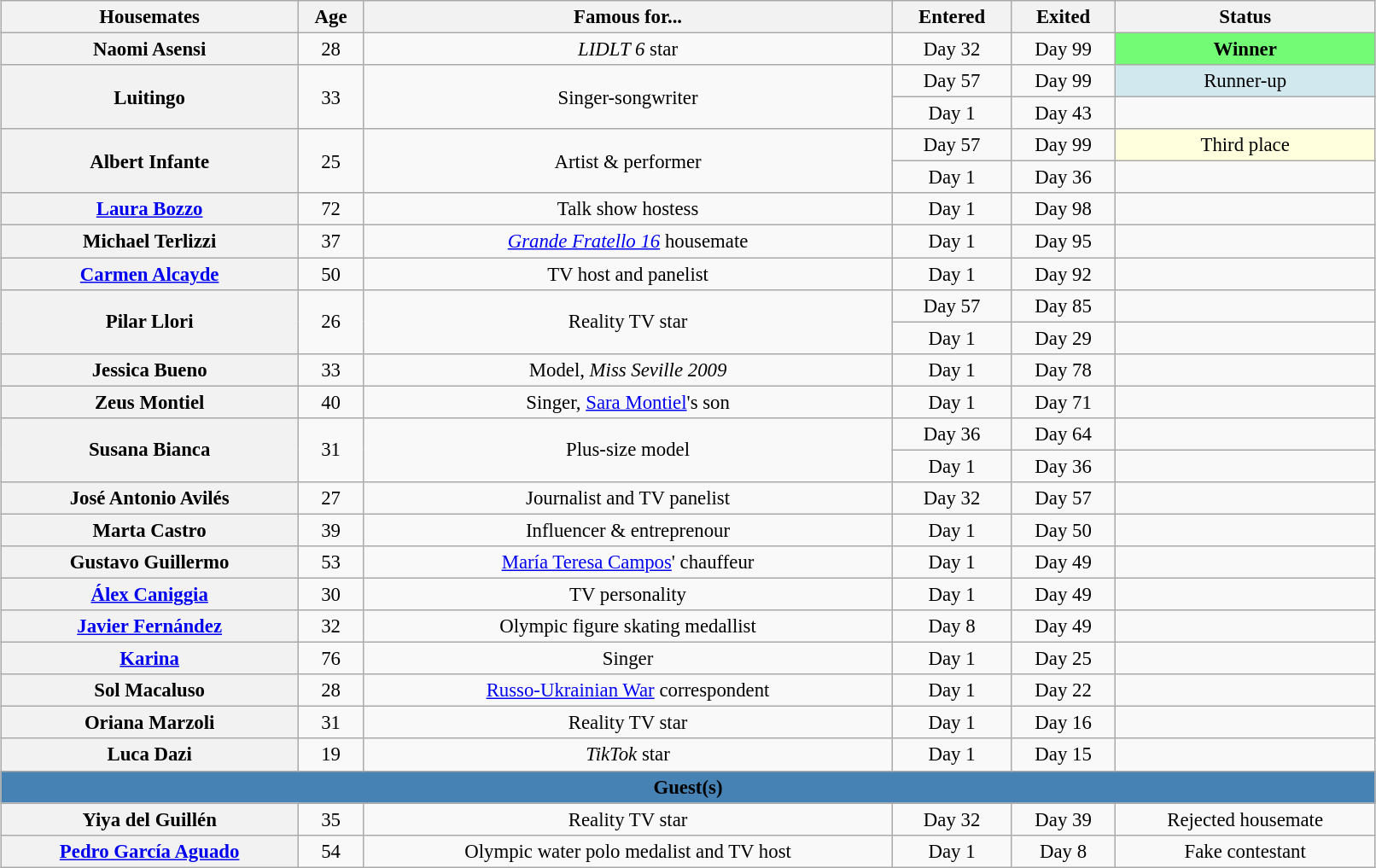<table class="wikitable" style="margin:auto; text-align:center; width:85%; font-size:95%">
<tr>
<th>Housemates</th>
<th>Age</th>
<th>Famous for...</th>
<th>Entered</th>
<th>Exited</th>
<th>Status</th>
</tr>
<tr>
<th>Naomi Asensi</th>
<td>28</td>
<td><em>LIDLT 6</em> star</td>
<td>Day 32</td>
<td>Day 99</td>
<td style="background:#73FB76"><strong>Winner</strong></td>
</tr>
<tr>
<th rowspan="2">Luitingo</th>
<td rowspan="2">33</td>
<td rowspan="2">Singer-songwriter</td>
<td>Day 57</td>
<td>Day 99</td>
<td style="background:#D1E8EF">Runner-up</td>
</tr>
<tr>
<td>Day 1</td>
<td>Day 43</td>
<td></td>
</tr>
<tr>
<th rowspan="2">Albert Infante</th>
<td rowspan="2">25</td>
<td rowspan="2">Artist & performer</td>
<td>Day 57</td>
<td>Day 99</td>
<td style="background:#ffffdd">Third place</td>
</tr>
<tr>
<td>Day 1</td>
<td>Day 36</td>
<td></td>
</tr>
<tr>
<th> <a href='#'>Laura Bozzo</a></th>
<td>72</td>
<td>Talk show hostess</td>
<td>Day 1</td>
<td>Day 98</td>
<td></td>
</tr>
<tr>
<th> Michael Terlizzi</th>
<td>37</td>
<td><em><a href='#'>Grande Fratello 16</a></em> housemate</td>
<td>Day 1</td>
<td>Day 95</td>
<td></td>
</tr>
<tr>
<th><a href='#'>Carmen Alcayde</a></th>
<td>50</td>
<td>TV host and panelist</td>
<td>Day 1</td>
<td>Day 92</td>
<td></td>
</tr>
<tr>
<th rowspan="2">Pilar Llori</th>
<td rowspan="2">26</td>
<td rowspan="2">Reality TV star</td>
<td>Day 57</td>
<td>Day 85</td>
<td></td>
</tr>
<tr>
<td>Day 1</td>
<td>Day 29</td>
<td></td>
</tr>
<tr>
<th>Jessica Bueno</th>
<td>33</td>
<td>Model, <em>Miss Seville 2009</em></td>
<td>Day 1</td>
<td>Day 78</td>
<td></td>
</tr>
<tr>
<th>Zeus Montiel</th>
<td>40</td>
<td>Singer, <a href='#'>Sara Montiel</a>'s son</td>
<td>Day 1</td>
<td>Day 71</td>
<td></td>
</tr>
<tr>
<th rowspan="2">Susana Bianca</th>
<td rowspan="2">31</td>
<td rowspan="2">Plus-size model</td>
<td>Day 36</td>
<td>Day 64</td>
<td></td>
</tr>
<tr>
<td>Day 1</td>
<td>Day 36</td>
<td></td>
</tr>
<tr>
<th>José Antonio Avilés</th>
<td>27</td>
<td>Journalist and TV panelist</td>
<td>Day 32</td>
<td>Day 57</td>
<td></td>
</tr>
<tr>
<th>Marta Castro</th>
<td>39</td>
<td>Influencer & entreprenour</td>
<td>Day 1</td>
<td>Day 50</td>
<td></td>
</tr>
<tr>
<th>Gustavo Guillermo</th>
<td>53</td>
<td><a href='#'>María Teresa Campos</a>' chauffeur</td>
<td>Day 1</td>
<td>Day 49</td>
<td></td>
</tr>
<tr>
<th> <a href='#'>Álex Caniggia</a></th>
<td>30</td>
<td>TV personality</td>
<td>Day 1</td>
<td>Day 49</td>
<td></td>
</tr>
<tr>
<th><a href='#'>Javier Fernández</a></th>
<td>32</td>
<td>Olympic figure skating medallist</td>
<td>Day 8</td>
<td>Day 49</td>
<td></td>
</tr>
<tr>
<th><a href='#'>Karina</a></th>
<td>76</td>
<td>Singer</td>
<td>Day 1</td>
<td>Day 25</td>
<td></td>
</tr>
<tr>
<th> Sol Macaluso</th>
<td>28</td>
<td><a href='#'>Russo-Ukrainian War</a> correspondent</td>
<td>Day 1</td>
<td>Day 22</td>
<td></td>
</tr>
<tr>
<th> Oriana Marzoli</th>
<td>31</td>
<td>Reality TV star</td>
<td>Day 1</td>
<td>Day 16</td>
<td></td>
</tr>
<tr>
<th> Luca Dazi</th>
<td>19</td>
<td><em>TikTok</em> star</td>
<td>Day 1</td>
<td>Day 15</td>
<td></td>
</tr>
<tr>
<td colspan="6" bgcolor="#4682B4"><span><strong>Guest(s)</strong></span></td>
</tr>
<tr>
<th>Yiya del Guillén</th>
<td>35</td>
<td>Reality TV star</td>
<td>Day 32</td>
<td>Day 39</td>
<td>Rejected housemate</td>
</tr>
<tr>
<th><a href='#'>Pedro García Aguado</a></th>
<td>54</td>
<td>Olympic water polo medalist and TV host</td>
<td>Day 1</td>
<td>Day 8</td>
<td>Fake contestant</td>
</tr>
</table>
